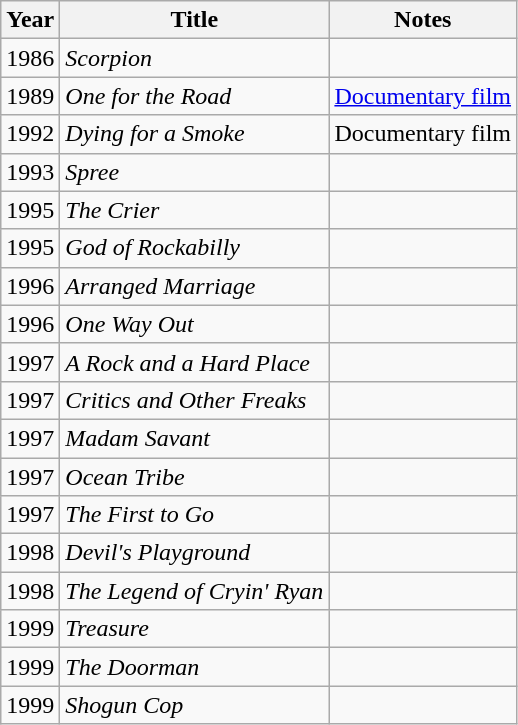<table class="wikitable sortable">
<tr>
<th>Year</th>
<th>Title</th>
<th>Notes</th>
</tr>
<tr>
<td>1986</td>
<td><em>Scorpion</em></td>
<td></td>
</tr>
<tr>
<td>1989</td>
<td><em>One for the Road</em></td>
<td><a href='#'>Documentary film</a></td>
</tr>
<tr>
<td>1992</td>
<td><em>Dying for a Smoke</em></td>
<td>Documentary film</td>
</tr>
<tr>
<td>1993</td>
<td><em>Spree</em></td>
<td></td>
</tr>
<tr>
<td>1995</td>
<td><em>The Crier</em></td>
<td></td>
</tr>
<tr>
<td>1995</td>
<td><em>God of Rockabilly</em></td>
<td></td>
</tr>
<tr>
<td>1996</td>
<td><em>Arranged Marriage</em></td>
<td></td>
</tr>
<tr>
<td>1996</td>
<td><em>One Way Out</em></td>
<td></td>
</tr>
<tr>
<td>1997</td>
<td><em>A Rock and a Hard Place</em></td>
<td></td>
</tr>
<tr>
<td>1997</td>
<td><em>Critics and Other Freaks</em></td>
<td></td>
</tr>
<tr>
<td>1997</td>
<td><em>Madam Savant</em></td>
<td></td>
</tr>
<tr>
<td>1997</td>
<td><em>Ocean Tribe</em></td>
<td></td>
</tr>
<tr>
<td>1997</td>
<td><em>The First to Go</em></td>
<td></td>
</tr>
<tr>
<td>1998</td>
<td><em>Devil's Playground</em></td>
<td></td>
</tr>
<tr>
<td>1998</td>
<td><em>The Legend of Cryin' Ryan</em></td>
<td></td>
</tr>
<tr>
<td>1999</td>
<td><em>Treasure</em></td>
<td></td>
</tr>
<tr>
<td>1999</td>
<td><em>The Doorman</em></td>
<td></td>
</tr>
<tr>
<td>1999</td>
<td><em>Shogun Cop</em></td>
<td></td>
</tr>
</table>
